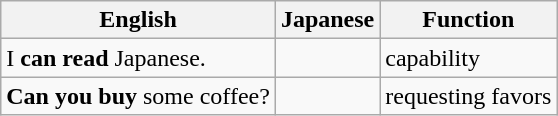<table class="wikitable">
<tr>
<th>English</th>
<th>Japanese</th>
<th>Function</th>
</tr>
<tr>
<td>I <strong>can read</strong> Japanese.</td>
<td></td>
<td>capability</td>
</tr>
<tr>
<td><strong>Can you buy</strong> some coffee?</td>
<td></td>
<td>requesting favors</td>
</tr>
</table>
